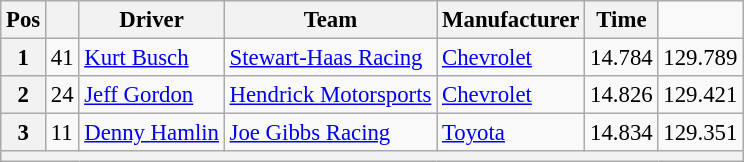<table class="wikitable" style="font-size:95%">
<tr>
<th>Pos</th>
<th></th>
<th>Driver</th>
<th>Team</th>
<th>Manufacturer</th>
<th>Time</th>
<td></td>
</tr>
<tr>
<th>1</th>
<td>41</td>
<td><a href='#'>Kurt Busch</a></td>
<td><a href='#'>Stewart-Haas Racing</a></td>
<td><a href='#'>Chevrolet</a></td>
<td>14.784</td>
<td>129.789</td>
</tr>
<tr>
<th>2</th>
<td>24</td>
<td><a href='#'>Jeff Gordon</a></td>
<td><a href='#'>Hendrick Motorsports</a></td>
<td><a href='#'>Chevrolet</a></td>
<td>14.826</td>
<td>129.421</td>
</tr>
<tr>
<th>3</th>
<td>11</td>
<td><a href='#'>Denny Hamlin</a></td>
<td><a href='#'>Joe Gibbs Racing</a></td>
<td><a href='#'>Toyota</a></td>
<td>14.834</td>
<td>129.351</td>
</tr>
<tr>
<th colspan="7"></th>
</tr>
</table>
